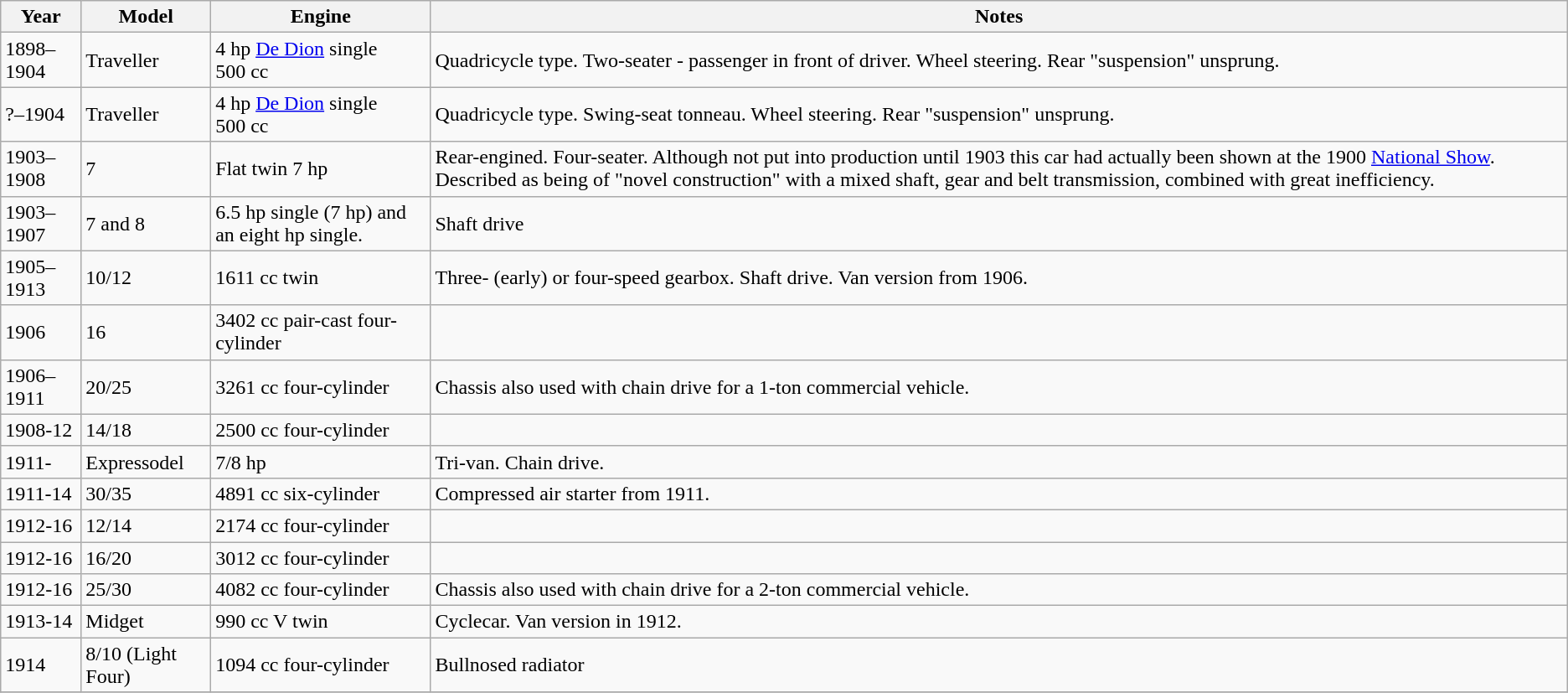<table class=wikitable>
<tr>
<th>Year</th>
<th>Model</th>
<th>Engine</th>
<th>Notes</th>
</tr>
<tr>
<td>1898–1904</td>
<td>Traveller</td>
<td>4 hp <a href='#'>De Dion</a> single 500 cc</td>
<td>Quadricycle type. Two-seater - passenger in front of driver. Wheel steering. Rear "suspension" unsprung.</td>
</tr>
<tr>
<td>?–1904</td>
<td>Traveller</td>
<td>4 hp <a href='#'>De Dion</a> single 500 cc</td>
<td>Quadricycle type. Swing-seat tonneau. Wheel steering. Rear "suspension" unsprung.</td>
</tr>
<tr>
<td>1903–1908</td>
<td>7</td>
<td>Flat twin 7 hp</td>
<td>Rear-engined. Four-seater. Although not put into production until 1903 this car had actually been shown at the 1900 <a href='#'>National Show</a>. Described as being of "novel construction" with a mixed shaft, gear and belt transmission, combined with great inefficiency.</td>
</tr>
<tr>
<td>1903–1907</td>
<td>7 and 8</td>
<td>6.5 hp single (7 hp) and an eight hp single.</td>
<td>Shaft drive</td>
</tr>
<tr>
<td>1905–1913</td>
<td>10/12</td>
<td>1611 cc twin</td>
<td>Three- (early) or four-speed gearbox. Shaft drive. Van version from 1906.</td>
</tr>
<tr>
<td>1906</td>
<td>16</td>
<td>3402 cc pair-cast four-cylinder</td>
<td></td>
</tr>
<tr>
<td>1906–1911</td>
<td>20/25</td>
<td>3261 cc four-cylinder</td>
<td>Chassis also used with chain drive for a 1-ton commercial vehicle.</td>
</tr>
<tr>
<td>1908-12</td>
<td>14/18</td>
<td>2500 cc four-cylinder</td>
<td></td>
</tr>
<tr>
<td>1911-</td>
<td>Expressodel</td>
<td>7/8 hp</td>
<td>Tri-van. Chain drive.</td>
</tr>
<tr>
<td>1911-14</td>
<td>30/35</td>
<td>4891 cc six-cylinder</td>
<td>Compressed air starter from 1911.</td>
</tr>
<tr>
<td>1912-16</td>
<td>12/14</td>
<td>2174 cc four-cylinder</td>
<td></td>
</tr>
<tr>
<td>1912-16</td>
<td>16/20</td>
<td>3012 cc four-cylinder</td>
<td></td>
</tr>
<tr>
<td>1912-16</td>
<td>25/30</td>
<td>4082 cc four-cylinder</td>
<td>Chassis also used with chain drive for a 2-ton commercial vehicle.</td>
</tr>
<tr>
<td>1913-14</td>
<td>Midget</td>
<td>990 cc V twin</td>
<td>Cyclecar. Van version in 1912.</td>
</tr>
<tr>
<td>1914</td>
<td>8/10 (Light Four)</td>
<td>1094 cc four-cylinder</td>
<td>Bullnosed radiator</td>
</tr>
<tr>
</tr>
</table>
